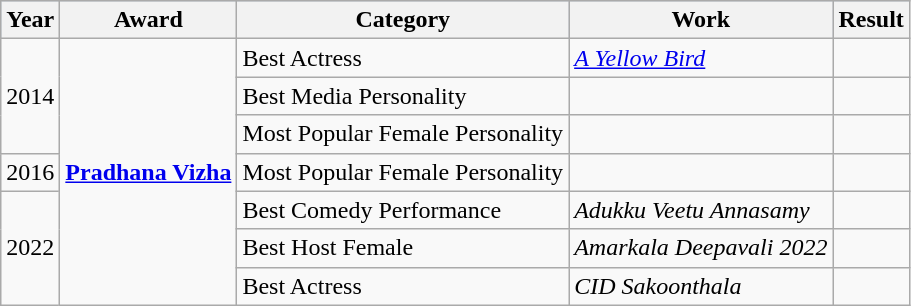<table class="wikitable sortable">
<tr style="background:#b0c4de; text-align:center;">
<th>Year</th>
<th>Award</th>
<th>Category</th>
<th>Work</th>
<th>Result</th>
</tr>
<tr>
<td rowspan="3">2014</td>
<td rowspan="7"><strong><a href='#'>Pradhana Vizha</a></strong></td>
<td>Best Actress</td>
<td><em><a href='#'>A Yellow Bird</a></em></td>
<td></td>
</tr>
<tr>
<td>Best Media Personality</td>
<td></td>
<td></td>
</tr>
<tr>
<td>Most Popular Female Personality</td>
<td></td>
<td></td>
</tr>
<tr>
<td>2016</td>
<td>Most Popular Female Personality</td>
<td></td>
<td></td>
</tr>
<tr>
<td rowspan="3">2022</td>
<td>Best Comedy Performance</td>
<td><em>Adukku Veetu Annasamy</em></td>
<td></td>
</tr>
<tr>
<td>Best Host Female</td>
<td><em>Amarkala Deepavali 2022</em></td>
<td></td>
</tr>
<tr>
<td>Best Actress</td>
<td><em>CID Sakoonthala</em></td>
<td></td>
</tr>
</table>
